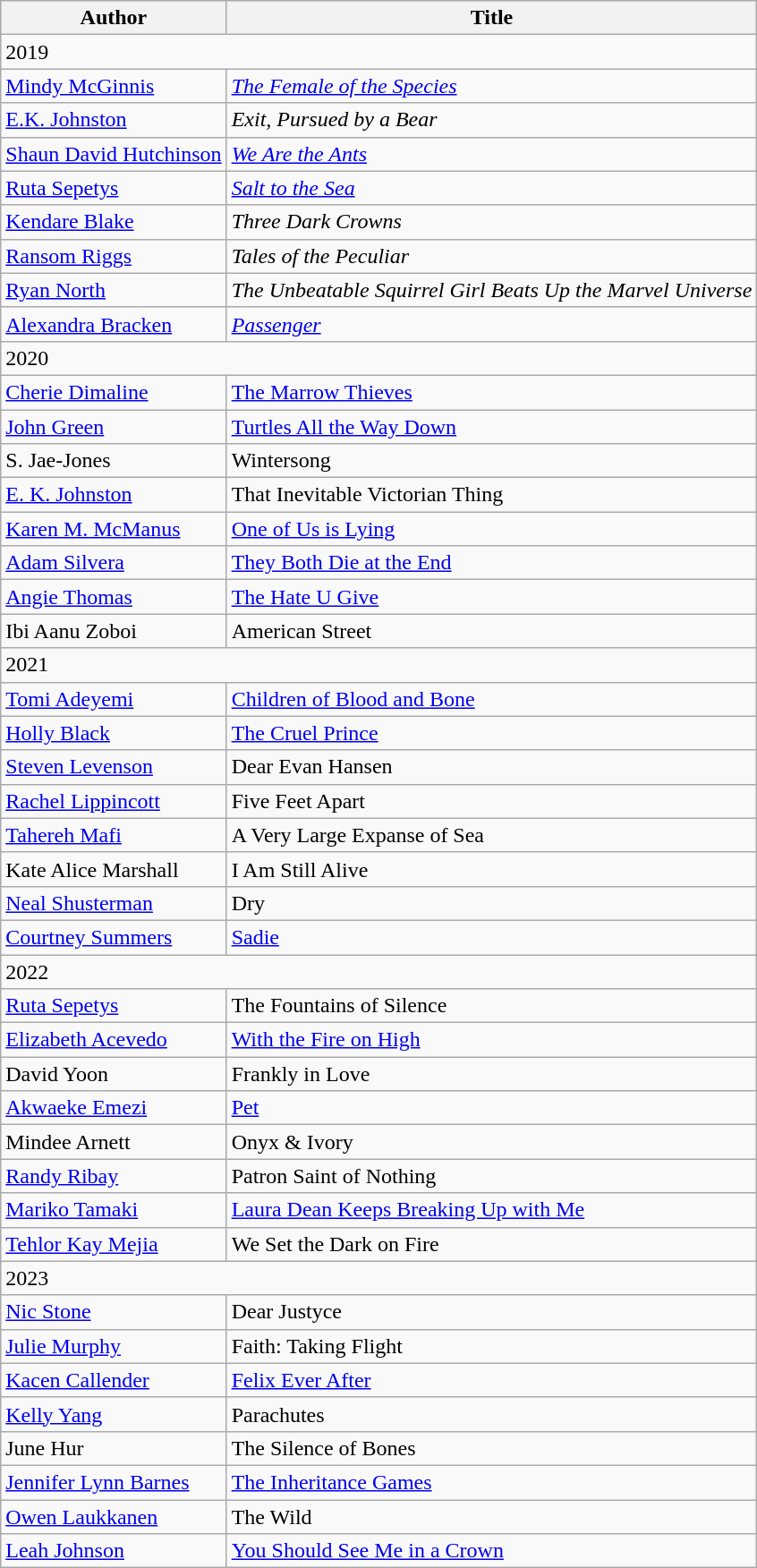<table class="wikitable">
<tr>
<th>Author</th>
<th>Title</th>
</tr>
<tr>
<td colspan="2">2019</td>
</tr>
<tr>
<td><a href='#'>Mindy McGinnis</a></td>
<td><em><a href='#'>The Female of the Species</a></em></td>
</tr>
<tr>
<td><a href='#'>E.K. Johnston</a></td>
<td><em>Exit, Pursued by a Bear</em></td>
</tr>
<tr>
<td><a href='#'>Shaun David Hutchinson</a></td>
<td><em><a href='#'>We Are the Ants</a></em></td>
</tr>
<tr>
<td><a href='#'>Ruta Sepetys</a></td>
<td><em><a href='#'>Salt to the Sea</a></em></td>
</tr>
<tr>
<td><a href='#'>Kendare Blake</a></td>
<td><em>Three Dark Crowns</em></td>
</tr>
<tr>
<td><a href='#'>Ransom Riggs</a></td>
<td><em>Tales of the Peculiar</em></td>
</tr>
<tr>
<td><a href='#'>Ryan North</a></td>
<td><em>The Unbeatable Squirrel Girl Beats Up the Marvel Universe</em></td>
</tr>
<tr>
<td><a href='#'>Alexandra Bracken</a></td>
<td><em><a href='#'>Passenger</a></em></td>
</tr>
<tr>
<td colspan="2">2020</td>
</tr>
<tr>
<td><a href='#'>Cherie Dimaline</a></td>
<td><a href='#'>The Marrow Thieves</a></td>
</tr>
<tr>
<td><a href='#'>John Green</a></td>
<td><a href='#'>Turtles All the Way Down</a></td>
</tr>
<tr>
<td>S. Jae-Jones</td>
<td>Wintersong</td>
</tr>
<tr>
<td><a href='#'>E. K. Johnston</a></td>
<td>That Inevitable Victorian Thing</td>
</tr>
<tr>
<td><a href='#'>Karen M. McManus</a></td>
<td><a href='#'>One of Us is Lying</a></td>
</tr>
<tr>
<td><a href='#'>Adam Silvera</a></td>
<td><a href='#'>They Both Die at the End</a></td>
</tr>
<tr>
<td><a href='#'>Angie Thomas</a></td>
<td><a href='#'>The Hate U Give</a></td>
</tr>
<tr>
<td>Ibi Aanu Zoboi</td>
<td>American Street</td>
</tr>
<tr>
<td colspan="2">2021</td>
</tr>
<tr>
<td><a href='#'>Tomi Adeyemi</a></td>
<td><a href='#'>Children of Blood and Bone</a></td>
</tr>
<tr>
<td><a href='#'>Holly Black</a></td>
<td><a href='#'>The Cruel Prince</a></td>
</tr>
<tr>
<td><a href='#'>Steven Levenson</a></td>
<td>Dear Evan Hansen</td>
</tr>
<tr>
<td><a href='#'>Rachel Lippincott</a></td>
<td>Five Feet Apart</td>
</tr>
<tr>
<td><a href='#'>Tahereh Mafi</a></td>
<td>A Very Large Expanse of Sea</td>
</tr>
<tr>
<td>Kate Alice Marshall</td>
<td>I Am Still Alive</td>
</tr>
<tr>
<td><a href='#'>Neal Shusterman</a></td>
<td>Dry</td>
</tr>
<tr>
<td><a href='#'>Courtney Summers</a></td>
<td><a href='#'>Sadie</a></td>
</tr>
<tr>
<td colspan="2">2022</td>
</tr>
<tr>
<td><a href='#'>Ruta Sepetys</a></td>
<td>The Fountains of Silence</td>
</tr>
<tr>
<td><a href='#'>Elizabeth Acevedo</a></td>
<td><a href='#'>With the Fire on High</a></td>
</tr>
<tr>
<td>David Yoon</td>
<td>Frankly in Love</td>
</tr>
<tr>
<td><a href='#'>Akwaeke Emezi</a></td>
<td><a href='#'>Pet</a></td>
</tr>
<tr>
<td>Mindee Arnett</td>
<td>Onyx & Ivory</td>
</tr>
<tr>
<td><a href='#'>Randy Ribay</a></td>
<td>Patron Saint of Nothing</td>
</tr>
<tr>
<td><a href='#'>Mariko Tamaki</a></td>
<td><a href='#'>Laura Dean Keeps Breaking Up with Me</a></td>
</tr>
<tr>
<td><a href='#'>Tehlor Kay Mejia</a></td>
<td>We Set the Dark on Fire</td>
</tr>
<tr>
<td colspan="2">2023</td>
</tr>
<tr>
<td><a href='#'>Nic Stone</a></td>
<td>Dear Justyce</td>
</tr>
<tr>
<td><a href='#'>Julie Murphy</a></td>
<td>Faith: Taking Flight</td>
</tr>
<tr>
<td><a href='#'>Kacen Callender</a></td>
<td><a href='#'>Felix Ever After</a></td>
</tr>
<tr>
<td><a href='#'>Kelly Yang</a></td>
<td>Parachutes</td>
</tr>
<tr>
<td>June Hur</td>
<td>The Silence of Bones</td>
</tr>
<tr>
<td><a href='#'>Jennifer Lynn Barnes</a></td>
<td><a href='#'>The Inheritance Games</a></td>
</tr>
<tr>
<td><a href='#'>Owen Laukkanen</a></td>
<td>The Wild</td>
</tr>
<tr>
<td><a href='#'>Leah Johnson</a></td>
<td><a href='#'>You Should See Me in a Crown</a></td>
</tr>
</table>
